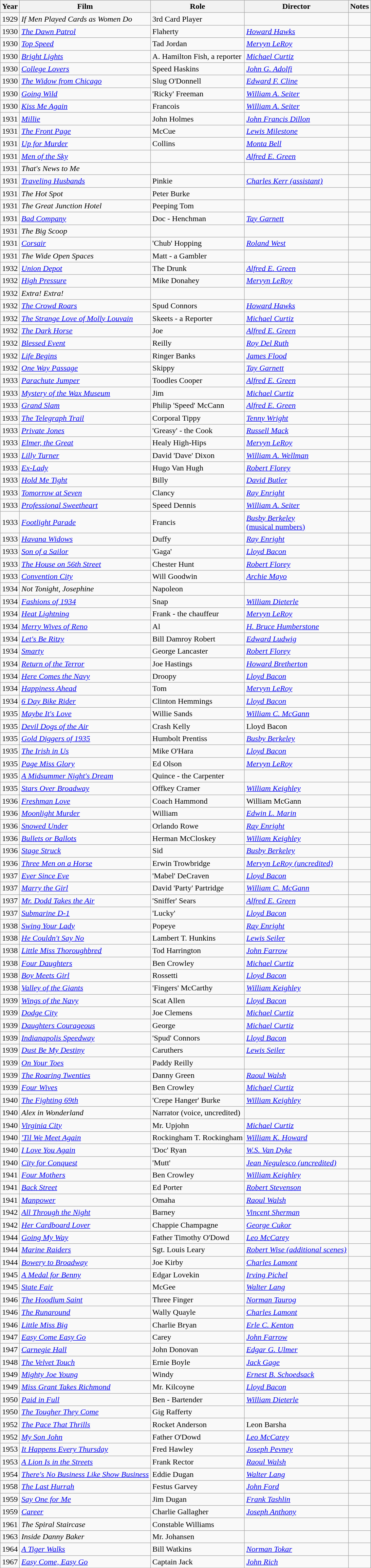<table class="wikitable sortable">
<tr>
<th>Year</th>
<th>Film</th>
<th>Role</th>
<th>Director</th>
<th class="unsortable">Notes</th>
</tr>
<tr>
<td>1929</td>
<td><em>If Men Played Cards as Women Do</em></td>
<td>3rd Card Player</td>
<td></td>
<td></td>
</tr>
<tr>
<td>1930</td>
<td><em><a href='#'>The Dawn Patrol</a></em></td>
<td>Flaherty</td>
<td><em><a href='#'>Howard Hawks</a></em></td>
<td></td>
</tr>
<tr>
<td>1930</td>
<td><em><a href='#'>Top Speed</a></em></td>
<td>Tad Jordan</td>
<td><em><a href='#'>Mervyn LeRoy</a></em></td>
<td></td>
</tr>
<tr>
<td>1930</td>
<td><em><a href='#'>Bright Lights</a></em></td>
<td>A. Hamilton Fish, a reporter</td>
<td><em><a href='#'>Michael Curtiz</a></em></td>
<td></td>
</tr>
<tr>
<td>1930</td>
<td><em><a href='#'>College Lovers</a></em></td>
<td>Speed Haskins</td>
<td><em><a href='#'>John G. Adolfi</a></em></td>
<td></td>
</tr>
<tr>
<td>1930</td>
<td><em><a href='#'>The Widow from Chicago</a></em></td>
<td>Slug O'Donnell</td>
<td><em><a href='#'>Edward F. Cline</a></em></td>
<td></td>
</tr>
<tr>
<td>1930</td>
<td><em><a href='#'>Going Wild</a></em></td>
<td>'Ricky' Freeman</td>
<td><em><a href='#'>William A. Seiter</a></em></td>
<td></td>
</tr>
<tr>
<td>1930</td>
<td><em><a href='#'>Kiss Me Again</a></em></td>
<td>Francois</td>
<td><em><a href='#'>William A. Seiter</a></em></td>
<td></td>
</tr>
<tr>
<td>1931</td>
<td><em><a href='#'>Millie</a></em></td>
<td>John Holmes</td>
<td><em><a href='#'>John Francis Dillon</a></em></td>
<td></td>
</tr>
<tr>
<td>1931</td>
<td><em><a href='#'>The Front Page</a></em></td>
<td>McCue</td>
<td><em><a href='#'>Lewis Milestone</a></em></td>
<td></td>
</tr>
<tr>
<td>1931</td>
<td><em><a href='#'>Up for Murder</a></em></td>
<td>Collins</td>
<td><em><a href='#'>Monta Bell</a></em></td>
<td></td>
</tr>
<tr>
<td>1931</td>
<td><em><a href='#'>Men of the Sky</a></em></td>
<td></td>
<td><em><a href='#'>Alfred E. Green</a></em></td>
<td></td>
</tr>
<tr>
<td>1931</td>
<td><em>That's News to Me</em></td>
<td></td>
<td></td>
<td></td>
</tr>
<tr>
<td>1931</td>
<td><em><a href='#'>Traveling Husbands</a></em></td>
<td>Pinkie</td>
<td><em><a href='#'>Charles Kerr (assistant)</a></em></td>
<td></td>
</tr>
<tr>
<td>1931</td>
<td><em>The Hot Spot</em></td>
<td>Peter Burke</td>
<td></td>
<td></td>
</tr>
<tr>
<td>1931</td>
<td><em>The Great Junction Hotel</em></td>
<td>Peeping Tom</td>
<td></td>
<td></td>
</tr>
<tr>
<td>1931</td>
<td><em><a href='#'>Bad Company</a></em></td>
<td>Doc - Henchman</td>
<td><em><a href='#'>Tay Garnett</a></em></td>
<td></td>
</tr>
<tr>
<td>1931</td>
<td><em>The Big Scoop</em></td>
<td></td>
<td></td>
<td></td>
</tr>
<tr>
<td>1931</td>
<td><em><a href='#'>Corsair</a></em></td>
<td>'Chub' Hopping</td>
<td><em><a href='#'>Roland West</a></em></td>
<td></td>
</tr>
<tr>
<td>1931</td>
<td><em>The Wide Open Spaces</em></td>
<td>Matt - a Gambler</td>
<td></td>
<td></td>
</tr>
<tr>
<td>1932</td>
<td><em><a href='#'>Union Depot</a></em></td>
<td>The Drunk</td>
<td><em><a href='#'>Alfred E. Green</a></em></td>
<td></td>
</tr>
<tr>
<td>1932</td>
<td><em><a href='#'>High Pressure</a></em></td>
<td>Mike Donahey</td>
<td><em><a href='#'>Mervyn LeRoy</a></em></td>
<td></td>
</tr>
<tr>
<td>1932</td>
<td><em>Extra! Extra!</em></td>
<td></td>
<td></td>
<td></td>
</tr>
<tr>
<td>1932</td>
<td><em><a href='#'>The Crowd Roars</a></em></td>
<td>Spud Connors</td>
<td><em><a href='#'>Howard Hawks</a></em></td>
<td></td>
</tr>
<tr>
<td>1932</td>
<td><em><a href='#'>The Strange Love of Molly Louvain</a></em></td>
<td>Skeets - a Reporter</td>
<td><em><a href='#'>Michael Curtiz</a></em></td>
<td></td>
</tr>
<tr>
<td>1932</td>
<td><em><a href='#'>The Dark Horse</a></em></td>
<td>Joe</td>
<td><em><a href='#'>Alfred E. Green</a></em></td>
<td></td>
</tr>
<tr>
<td>1932</td>
<td><em><a href='#'>Blessed Event</a></em></td>
<td>Reilly</td>
<td><em><a href='#'>Roy Del Ruth</a></em></td>
<td></td>
</tr>
<tr>
<td>1932</td>
<td><em><a href='#'>Life Begins</a></em></td>
<td>Ringer Banks</td>
<td><em><a href='#'>James Flood</a></em></td>
<td></td>
</tr>
<tr>
<td>1932</td>
<td><em><a href='#'>One Way Passage</a></em></td>
<td>Skippy</td>
<td><em><a href='#'>Tay Garnett</a></em></td>
<td></td>
</tr>
<tr>
<td>1933</td>
<td><em><a href='#'>Parachute Jumper</a></em></td>
<td>Toodles Cooper</td>
<td><em><a href='#'>Alfred E. Green</a></em></td>
<td></td>
</tr>
<tr>
<td>1933</td>
<td><em><a href='#'>Mystery of the Wax Museum</a></em></td>
<td>Jim</td>
<td><em><a href='#'>Michael Curtiz</a></em></td>
<td></td>
</tr>
<tr>
<td>1933</td>
<td><em><a href='#'>Grand Slam</a></em></td>
<td>Philip 'Speed' McCann</td>
<td><em><a href='#'>Alfred E. Green</a></em></td>
<td></td>
</tr>
<tr>
<td>1933</td>
<td><em><a href='#'>The Telegraph Trail</a></em></td>
<td>Corporal Tippy</td>
<td><em><a href='#'>Tenny Wright</a></em></td>
<td></td>
</tr>
<tr>
<td>1933</td>
<td><em><a href='#'>Private Jones</a></em></td>
<td>'Greasy' - the Cook</td>
<td><em><a href='#'>Russell Mack</a></em></td>
<td></td>
</tr>
<tr>
<td>1933</td>
<td><em><a href='#'>Elmer, the Great</a></em></td>
<td>Healy High-Hips</td>
<td><em><a href='#'>Mervyn LeRoy</a></em></td>
<td></td>
</tr>
<tr>
<td>1933</td>
<td><em><a href='#'>Lilly Turner</a></em></td>
<td>David 'Dave' Dixon</td>
<td><em><a href='#'>William A. Wellman</a></em></td>
<td></td>
</tr>
<tr>
<td>1933</td>
<td><em><a href='#'>Ex-Lady</a></em></td>
<td>Hugo Van Hugh</td>
<td><em><a href='#'>Robert Florey</a></em></td>
<td></td>
</tr>
<tr>
<td>1933</td>
<td><em><a href='#'>Hold Me Tight</a></em></td>
<td>Billy</td>
<td><em><a href='#'>David Butler</a></em></td>
<td></td>
</tr>
<tr>
<td>1933</td>
<td><em><a href='#'>Tomorrow at Seven</a></em></td>
<td>Clancy</td>
<td><em><a href='#'>Ray Enright</a></em></td>
<td></td>
</tr>
<tr>
<td>1933</td>
<td><em><a href='#'>Professional Sweetheart</a></em></td>
<td>Speed Dennis</td>
<td><em><a href='#'>William A. Seiter</a></em></td>
<td></td>
</tr>
<tr>
<td>1933</td>
<td><em><a href='#'>Footlight Parade</a></em></td>
<td>Francis</td>
<td><em><a href='#'>Busby Berkeley<br></em>(musical numbers)<em></a></em></td>
<td></td>
</tr>
<tr>
<td>1933</td>
<td><em><a href='#'>Havana Widows</a></em></td>
<td>Duffy</td>
<td><em><a href='#'>Ray Enright</a></em></td>
<td></td>
</tr>
<tr>
<td>1933</td>
<td><em><a href='#'>Son of a Sailor</a></em></td>
<td>'Gaga'</td>
<td><em><a href='#'>Lloyd Bacon</a></em></td>
<td></td>
</tr>
<tr>
<td>1933</td>
<td><em><a href='#'>The House on 56th Street</a></em></td>
<td>Chester Hunt</td>
<td><em><a href='#'>Robert Florey</a></em></td>
<td></td>
</tr>
<tr>
<td>1933</td>
<td><em><a href='#'>Convention City</a></em></td>
<td>Will Goodwin</td>
<td><em><a href='#'>Archie Mayo</a></em></td>
<td></td>
</tr>
<tr>
<td>1934</td>
<td><em>Not Tonight, Josephine</em></td>
<td>Napoleon</td>
<td></td>
<td></td>
</tr>
<tr>
<td>1934</td>
<td><em><a href='#'>Fashions of 1934</a></em></td>
<td>Snap</td>
<td><em><a href='#'>William Dieterle</a></em></td>
<td></td>
</tr>
<tr>
<td>1934</td>
<td><em><a href='#'>Heat Lightning</a></em></td>
<td>Frank - the chauffeur</td>
<td><em><a href='#'>Mervyn LeRoy</a></em></td>
<td></td>
</tr>
<tr>
<td>1934</td>
<td><em><a href='#'>Merry Wives of Reno</a></em></td>
<td>Al</td>
<td><em><a href='#'>H. Bruce Humberstone</a></em></td>
<td></td>
</tr>
<tr>
<td>1934</td>
<td><em><a href='#'>Let's Be Ritzy</a></em></td>
<td>Bill Damroy Robert</td>
<td><em><a href='#'>Edward Ludwig</a></em></td>
<td></td>
</tr>
<tr>
<td>1934</td>
<td><em><a href='#'>Smarty</a></em></td>
<td>George Lancaster</td>
<td><em><a href='#'>Robert Florey</a></em></td>
<td></td>
</tr>
<tr>
<td>1934</td>
<td><em><a href='#'>Return of the Terror</a></em></td>
<td>Joe Hastings</td>
<td><em><a href='#'>Howard Bretherton</a></em></td>
<td></td>
</tr>
<tr>
<td>1934</td>
<td><em><a href='#'>Here Comes the Navy</a></em></td>
<td>Droopy</td>
<td><em><a href='#'>Lloyd Bacon</a></em></td>
<td></td>
</tr>
<tr>
<td>1934</td>
<td><em><a href='#'>Happiness Ahead</a></em></td>
<td>Tom</td>
<td><em><a href='#'>Mervyn LeRoy</a></em></td>
<td></td>
</tr>
<tr>
<td>1934</td>
<td><em><a href='#'>6 Day Bike Rider</a></em></td>
<td>Clinton Hemmings</td>
<td><em><a href='#'>Lloyd Bacon</a></em></td>
<td></td>
</tr>
<tr>
<td>1935</td>
<td><em><a href='#'>Maybe It's Love</a></em></td>
<td>Willie Sands</td>
<td><em><a href='#'>William C. McGann</a></em></td>
<td></td>
</tr>
<tr>
<td>1935</td>
<td><em><a href='#'>Devil Dogs of the Air</a></em></td>
<td>Crash Kelly</td>
<td>Lloyd Bacon</td>
<td></td>
</tr>
<tr>
<td>1935</td>
<td><em><a href='#'>Gold Diggers of 1935</a></em></td>
<td>Humbolt Prentiss</td>
<td><em><a href='#'>Busby Berkeley</a></em></td>
<td></td>
</tr>
<tr>
<td>1935</td>
<td><em><a href='#'>The Irish in Us</a></em></td>
<td>Mike O'Hara</td>
<td><em><a href='#'>Lloyd Bacon</a></em></td>
<td></td>
</tr>
<tr>
<td>1935</td>
<td><em><a href='#'>Page Miss Glory</a></em></td>
<td>Ed Olson</td>
<td><em><a href='#'>Mervyn LeRoy</a></em></td>
<td></td>
</tr>
<tr>
<td>1935</td>
<td><em><a href='#'>A Midsummer Night's Dream</a></em></td>
<td>Quince - the Carpenter</td>
<td></td>
<td></td>
</tr>
<tr>
<td>1935</td>
<td><em><a href='#'>Stars Over Broadway</a></em></td>
<td>Offkey Cramer</td>
<td><em><a href='#'>William Keighley</a></em></td>
<td></td>
</tr>
<tr>
<td>1936</td>
<td><em><a href='#'>Freshman Love</a></em></td>
<td>Coach Hammond</td>
<td>William McGann</td>
<td></td>
</tr>
<tr>
<td>1936</td>
<td><em><a href='#'>Moonlight Murder</a></em></td>
<td>William</td>
<td><em><a href='#'>Edwin L. Marin</a></em></td>
<td></td>
</tr>
<tr>
<td>1936</td>
<td><em><a href='#'>Snowed Under</a></em></td>
<td>Orlando Rowe</td>
<td><em><a href='#'>Ray Enright</a></em></td>
<td></td>
</tr>
<tr>
<td>1936</td>
<td><em><a href='#'>Bullets or Ballots</a></em></td>
<td>Herman McCloskey</td>
<td><em><a href='#'>William Keighley</a></em></td>
<td></td>
</tr>
<tr>
<td>1936</td>
<td><em><a href='#'>Stage Struck</a></em></td>
<td>Sid</td>
<td><em><a href='#'>Busby Berkeley</a></em></td>
<td></td>
</tr>
<tr>
<td>1936</td>
<td><em><a href='#'>Three Men on a Horse</a></em></td>
<td>Erwin Trowbridge</td>
<td><em><a href='#'>Mervyn LeRoy (uncredited)</a></em></td>
<td></td>
</tr>
<tr>
<td>1937</td>
<td><em><a href='#'>Ever Since Eve</a></em></td>
<td>'Mabel' DeCraven</td>
<td><em><a href='#'>Lloyd Bacon</a></em></td>
<td></td>
</tr>
<tr>
<td>1937</td>
<td><em><a href='#'>Marry the Girl</a></em></td>
<td>David 'Party' Partridge</td>
<td><em><a href='#'>William C. McGann</a></em></td>
<td></td>
</tr>
<tr>
<td>1937</td>
<td><em><a href='#'>Mr. Dodd Takes the Air</a></em></td>
<td>'Sniffer' Sears</td>
<td><em><a href='#'>Alfred E. Green</a></em></td>
<td></td>
</tr>
<tr>
<td>1937</td>
<td><em><a href='#'>Submarine D-1</a></em></td>
<td>'Lucky'</td>
<td><em><a href='#'>Lloyd Bacon</a></em></td>
<td></td>
</tr>
<tr>
<td>1938</td>
<td><em><a href='#'>Swing Your Lady</a></em></td>
<td>Popeye</td>
<td><em><a href='#'>Ray Enright</a></em></td>
<td></td>
</tr>
<tr>
<td>1938</td>
<td><em><a href='#'>He Couldn't Say No</a></em></td>
<td>Lambert T. Hunkins</td>
<td><em><a href='#'>Lewis Seiler</a></em></td>
<td></td>
</tr>
<tr>
<td>1938</td>
<td><em><a href='#'>Little Miss Thoroughbred</a></em></td>
<td>Tod Harrington</td>
<td><em><a href='#'>John Farrow</a></em></td>
<td></td>
</tr>
<tr>
<td>1938</td>
<td><em><a href='#'>Four Daughters</a></em></td>
<td>Ben Crowley</td>
<td><em><a href='#'>Michael Curtiz</a></em></td>
<td></td>
</tr>
<tr>
<td>1938</td>
<td><em><a href='#'>Boy Meets Girl</a></em></td>
<td>Rossetti</td>
<td><em><a href='#'>Lloyd Bacon</a></em></td>
<td></td>
</tr>
<tr>
<td>1938</td>
<td><em><a href='#'>Valley of the Giants</a></em></td>
<td>'Fingers' McCarthy</td>
<td><em><a href='#'>William Keighley</a></em></td>
<td></td>
</tr>
<tr>
<td>1939</td>
<td><em><a href='#'>Wings of the Navy</a></em></td>
<td>Scat Allen</td>
<td><em><a href='#'>Lloyd Bacon</a></em></td>
<td></td>
</tr>
<tr>
<td>1939</td>
<td><em><a href='#'>Dodge City</a></em></td>
<td>Joe Clemens</td>
<td><em><a href='#'>Michael Curtiz</a></em></td>
<td></td>
</tr>
<tr>
<td>1939</td>
<td><em><a href='#'>Daughters Courageous</a></em></td>
<td>George</td>
<td><em><a href='#'>Michael Curtiz</a></em></td>
<td></td>
</tr>
<tr>
<td>1939</td>
<td><em><a href='#'>Indianapolis Speedway</a></em></td>
<td>'Spud' Connors</td>
<td><em><a href='#'>Lloyd Bacon</a></em></td>
<td></td>
</tr>
<tr>
<td>1939</td>
<td><em><a href='#'>Dust Be My Destiny</a></em></td>
<td>Caruthers</td>
<td><em><a href='#'>Lewis Seiler</a></em></td>
<td></td>
</tr>
<tr>
<td>1939</td>
<td><em><a href='#'>On Your Toes</a></em></td>
<td>Paddy Reilly</td>
<td></td>
<td></td>
</tr>
<tr>
<td>1939</td>
<td><em><a href='#'>The Roaring Twenties</a></em></td>
<td>Danny Green</td>
<td><em><a href='#'>Raoul Walsh</a></em></td>
<td></td>
</tr>
<tr>
<td>1939</td>
<td><em><a href='#'>Four Wives</a></em></td>
<td>Ben Crowley</td>
<td><em><a href='#'>Michael Curtiz</a></em></td>
<td></td>
</tr>
<tr>
<td>1940</td>
<td><em><a href='#'>The Fighting 69th</a></em></td>
<td>'Crepe Hanger' Burke</td>
<td><em><a href='#'>William Keighley</a></em></td>
<td></td>
</tr>
<tr>
<td>1940</td>
<td><em>Alex in Wonderland</em></td>
<td>Narrator (voice, uncredited)</td>
<td></td>
<td></td>
</tr>
<tr>
<td>1940</td>
<td><em><a href='#'>Virginia City</a></em></td>
<td>Mr. Upjohn</td>
<td><em><a href='#'>Michael Curtiz</a></em></td>
<td></td>
</tr>
<tr>
<td>1940</td>
<td><em><a href='#'>'Til We Meet Again</a></em></td>
<td>Rockingham T. Rockingham</td>
<td><em><a href='#'>William K. Howard</a></em></td>
<td></td>
</tr>
<tr>
<td>1940</td>
<td><em><a href='#'>I Love You Again</a></em></td>
<td>'Doc' Ryan</td>
<td><em><a href='#'>W.S. Van Dyke</a></em></td>
<td></td>
</tr>
<tr>
<td>1940</td>
<td><em><a href='#'>City for Conquest</a></em></td>
<td>'Mutt'</td>
<td><em><a href='#'>Jean Negulesco (uncredited)</a></em></td>
<td></td>
</tr>
<tr>
<td>1941</td>
<td><em><a href='#'>Four Mothers</a></em></td>
<td>Ben Crowley</td>
<td><em><a href='#'>William Keighley</a></em></td>
<td></td>
</tr>
<tr>
<td>1941</td>
<td><em><a href='#'>Back Street</a></em></td>
<td>Ed Porter</td>
<td><em><a href='#'>Robert Stevenson</a></em></td>
<td></td>
</tr>
<tr>
<td>1941</td>
<td><em><a href='#'>Manpower</a></em></td>
<td>Omaha</td>
<td><em><a href='#'>Raoul Walsh</a></em></td>
<td></td>
</tr>
<tr>
<td>1942</td>
<td><em><a href='#'>All Through the Night</a></em></td>
<td>Barney</td>
<td><em><a href='#'>Vincent Sherman</a></em></td>
<td></td>
</tr>
<tr>
<td>1942</td>
<td><em><a href='#'>Her Cardboard Lover</a></em></td>
<td>Chappie Champagne</td>
<td><em><a href='#'>George Cukor</a></em></td>
<td></td>
</tr>
<tr>
<td>1944</td>
<td><em><a href='#'>Going My Way</a></em></td>
<td>Father Timothy O'Dowd</td>
<td><em><a href='#'>Leo McCarey</a></em></td>
<td></td>
</tr>
<tr>
<td>1944</td>
<td><em><a href='#'>Marine Raiders</a></em></td>
<td>Sgt. Louis Leary</td>
<td><em><a href='#'>Robert Wise (additional scenes)</a></em></td>
<td></td>
</tr>
<tr>
<td>1944</td>
<td><em><a href='#'>Bowery to Broadway</a></em></td>
<td>Joe Kirby</td>
<td><em><a href='#'>Charles Lamont</a></em></td>
<td></td>
</tr>
<tr>
<td>1945</td>
<td><em><a href='#'>A Medal for Benny</a></em></td>
<td>Edgar Lovekin</td>
<td><em><a href='#'>Irving Pichel</a></em></td>
<td></td>
</tr>
<tr>
<td>1945</td>
<td><em><a href='#'>State Fair</a></em></td>
<td>McGee</td>
<td><em><a href='#'>Walter Lang</a></em></td>
<td></td>
</tr>
<tr>
<td>1946</td>
<td><em><a href='#'>The Hoodlum Saint</a></em></td>
<td>Three Finger</td>
<td><em><a href='#'>Norman Taurog</a></em></td>
<td></td>
</tr>
<tr>
<td>1946</td>
<td><em><a href='#'>The Runaround</a></em></td>
<td>Wally Quayle</td>
<td><em><a href='#'>Charles Lamont</a></em></td>
<td></td>
</tr>
<tr>
<td>1946</td>
<td><em><a href='#'>Little Miss Big</a></em></td>
<td>Charlie Bryan</td>
<td><em><a href='#'>Erle C. Kenton</a></em></td>
<td></td>
</tr>
<tr>
<td>1947</td>
<td><em><a href='#'>Easy Come Easy Go</a></em></td>
<td>Carey</td>
<td><em><a href='#'>John Farrow</a></em></td>
<td></td>
</tr>
<tr>
<td>1947</td>
<td><em><a href='#'>Carnegie Hall</a></em></td>
<td>John Donovan</td>
<td><em><a href='#'>Edgar G. Ulmer</a></em></td>
<td></td>
</tr>
<tr>
<td>1948</td>
<td><em><a href='#'>The Velvet Touch</a></em></td>
<td>Ernie Boyle</td>
<td><em><a href='#'>Jack Gage</a></em></td>
<td></td>
</tr>
<tr>
<td>1949</td>
<td><em><a href='#'>Mighty Joe Young</a></em></td>
<td>Windy</td>
<td><em><a href='#'>Ernest B. Schoedsack</a></em></td>
<td></td>
</tr>
<tr>
<td>1949</td>
<td><em><a href='#'>Miss Grant Takes Richmond</a></em></td>
<td>Mr. Kilcoyne</td>
<td><em><a href='#'>Lloyd Bacon</a></em></td>
<td></td>
</tr>
<tr>
<td>1950</td>
<td><em><a href='#'>Paid in Full</a></em></td>
<td>Ben - Bartender</td>
<td><em><a href='#'>William Dieterle</a></em></td>
<td></td>
</tr>
<tr>
<td>1950</td>
<td><em><a href='#'>The Tougher They Come</a></em></td>
<td>Gig Rafferty</td>
<td></td>
<td></td>
</tr>
<tr>
<td>1952</td>
<td><em><a href='#'>The Pace That Thrills</a></em></td>
<td>Rocket Anderson</td>
<td>Leon Barsha</td>
<td></td>
</tr>
<tr>
<td>1952</td>
<td><em><a href='#'>My Son John</a></em></td>
<td>Father O'Dowd</td>
<td><em><a href='#'>Leo McCarey</a></em></td>
<td></td>
</tr>
<tr>
<td>1953</td>
<td><em><a href='#'>It Happens Every Thursday</a></em></td>
<td>Fred Hawley</td>
<td><em><a href='#'>Joseph Pevney</a></em></td>
<td></td>
</tr>
<tr>
<td>1953</td>
<td><em><a href='#'>A Lion Is in the Streets</a></em></td>
<td>Frank Rector</td>
<td><em><a href='#'>Raoul Walsh</a></em></td>
<td></td>
</tr>
<tr>
<td>1954</td>
<td><em><a href='#'>There's No Business Like Show Business</a></em></td>
<td>Eddie Dugan</td>
<td><em><a href='#'>Walter Lang</a></em></td>
<td></td>
</tr>
<tr>
<td>1958</td>
<td><em><a href='#'>The Last Hurrah</a></em></td>
<td>Festus Garvey</td>
<td><em><a href='#'>John Ford</a></em></td>
<td></td>
</tr>
<tr>
<td>1959</td>
<td><em><a href='#'>Say One for Me</a></em></td>
<td>Jim Dugan</td>
<td><em><a href='#'>Frank Tashlin</a></em></td>
<td></td>
</tr>
<tr>
<td>1959</td>
<td><em><a href='#'>Career</a></em></td>
<td>Charlie Gallagher</td>
<td><em><a href='#'>Joseph Anthony</a></em></td>
<td></td>
</tr>
<tr>
<td>1961</td>
<td><em>The Spiral Staircase</em></td>
<td>Constable Williams</td>
<td></td>
<td></td>
</tr>
<tr>
<td>1963</td>
<td><em>Inside Danny Baker</em></td>
<td>Mr. Johansen</td>
<td></td>
<td></td>
</tr>
<tr>
<td>1964</td>
<td><em><a href='#'>A Tiger Walks</a></em></td>
<td>Bill Watkins</td>
<td><em><a href='#'>Norman Tokar</a></em></td>
<td></td>
</tr>
<tr>
<td>1967</td>
<td><em><a href='#'>Easy Come, Easy Go</a></em></td>
<td>Captain Jack</td>
<td><em><a href='#'>John Rich</a></em></td>
<td></td>
</tr>
<tr>
</tr>
</table>
